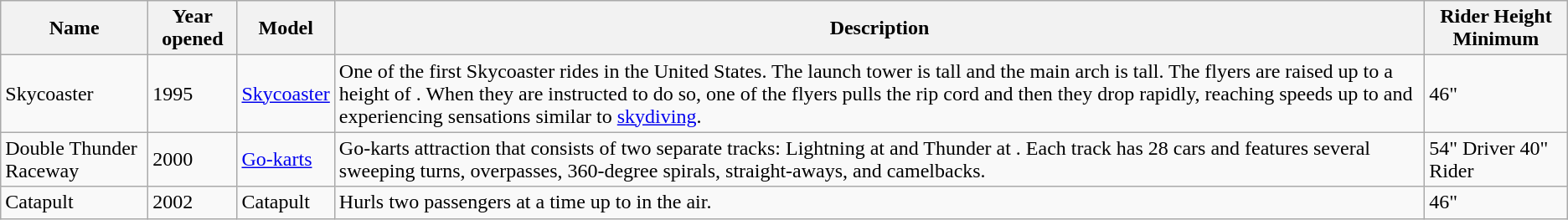<table class="wikitable">
<tr>
<th>Name</th>
<th>Year opened</th>
<th>Model</th>
<th>Description</th>
<th>Rider Height Minimum</th>
</tr>
<tr>
<td>Skycoaster</td>
<td>1995</td>
<td><a href='#'>Skycoaster</a></td>
<td>One of the first Skycoaster rides in the United States. The launch tower is  tall and the main arch is  tall. The flyers are raised up to a height of . When they are instructed to do so, one of the flyers pulls the rip cord and then they drop rapidly, reaching speeds up to  and experiencing sensations similar to <a href='#'>skydiving</a>.</td>
<td>46"</td>
</tr>
<tr>
<td>Double Thunder Raceway</td>
<td>2000</td>
<td><a href='#'>Go-karts</a></td>
<td>Go-karts attraction that consists of two separate tracks: Lightning at  and Thunder at . Each track has 28 cars and features several sweeping turns, overpasses, 360-degree spirals, straight-aways, and camelbacks.</td>
<td>54" Driver 40" Rider</td>
</tr>
<tr>
<td>Catapult</td>
<td>2002</td>
<td>Catapult</td>
<td>Hurls two passengers at a time up to  in the air.</td>
<td>46"</td>
</tr>
</table>
